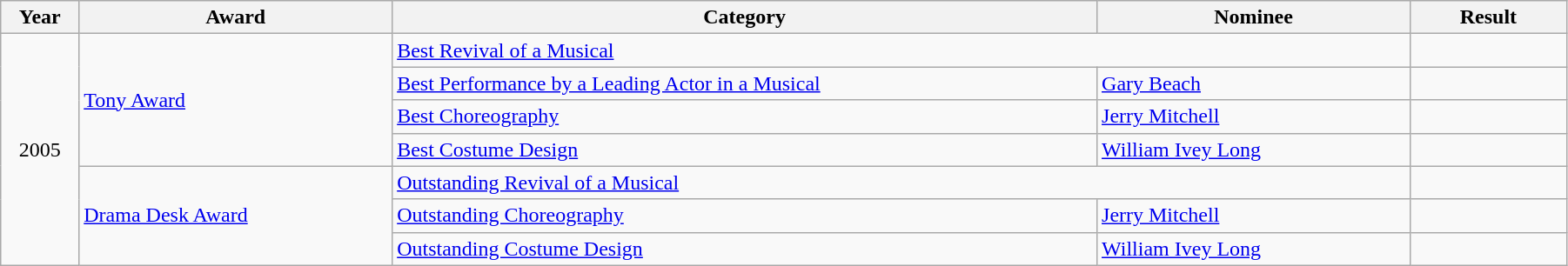<table class="wikitable" width="95%">
<tr>
<th width="5%">Year</th>
<th width="20%">Award</th>
<th width="45%">Category</th>
<th width="20%">Nominee</th>
<th width="10%">Result</th>
</tr>
<tr>
<td rowspan="7" align="center">2005</td>
<td rowspan="4"><a href='#'>Tony Award</a></td>
<td colspan="2"><a href='#'>Best Revival of a Musical</a></td>
<td></td>
</tr>
<tr>
<td><a href='#'>Best Performance by a Leading Actor in a Musical</a></td>
<td><a href='#'>Gary Beach</a></td>
<td></td>
</tr>
<tr>
<td><a href='#'>Best Choreography</a></td>
<td><a href='#'>Jerry Mitchell</a></td>
<td></td>
</tr>
<tr>
<td><a href='#'>Best Costume Design</a></td>
<td><a href='#'>William Ivey Long</a></td>
<td></td>
</tr>
<tr>
<td rowspan="3"><a href='#'>Drama Desk Award</a></td>
<td colspan="2"><a href='#'>Outstanding Revival of a Musical</a></td>
<td></td>
</tr>
<tr>
<td><a href='#'>Outstanding Choreography</a></td>
<td><a href='#'>Jerry Mitchell</a></td>
<td></td>
</tr>
<tr>
<td><a href='#'>Outstanding Costume Design</a></td>
<td><a href='#'>William Ivey Long</a></td>
<td></td>
</tr>
</table>
